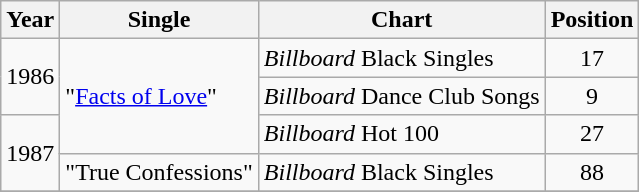<table class="wikitable">
<tr>
<th>Year</th>
<th>Single</th>
<th>Chart</th>
<th>Position</th>
</tr>
<tr>
<td rowspan="2">1986</td>
<td rowspan="3">"<a href='#'>Facts of Love</a>"</td>
<td><em>Billboard</em> Black Singles</td>
<td align="center">17</td>
</tr>
<tr>
<td><em>Billboard</em> Dance Club Songs</td>
<td align="center">9</td>
</tr>
<tr>
<td rowspan="2">1987</td>
<td><em>Billboard</em> Hot 100</td>
<td align="center">27</td>
</tr>
<tr>
<td>"True Confessions"</td>
<td><em>Billboard</em> Black Singles</td>
<td align="center">88</td>
</tr>
<tr>
</tr>
</table>
